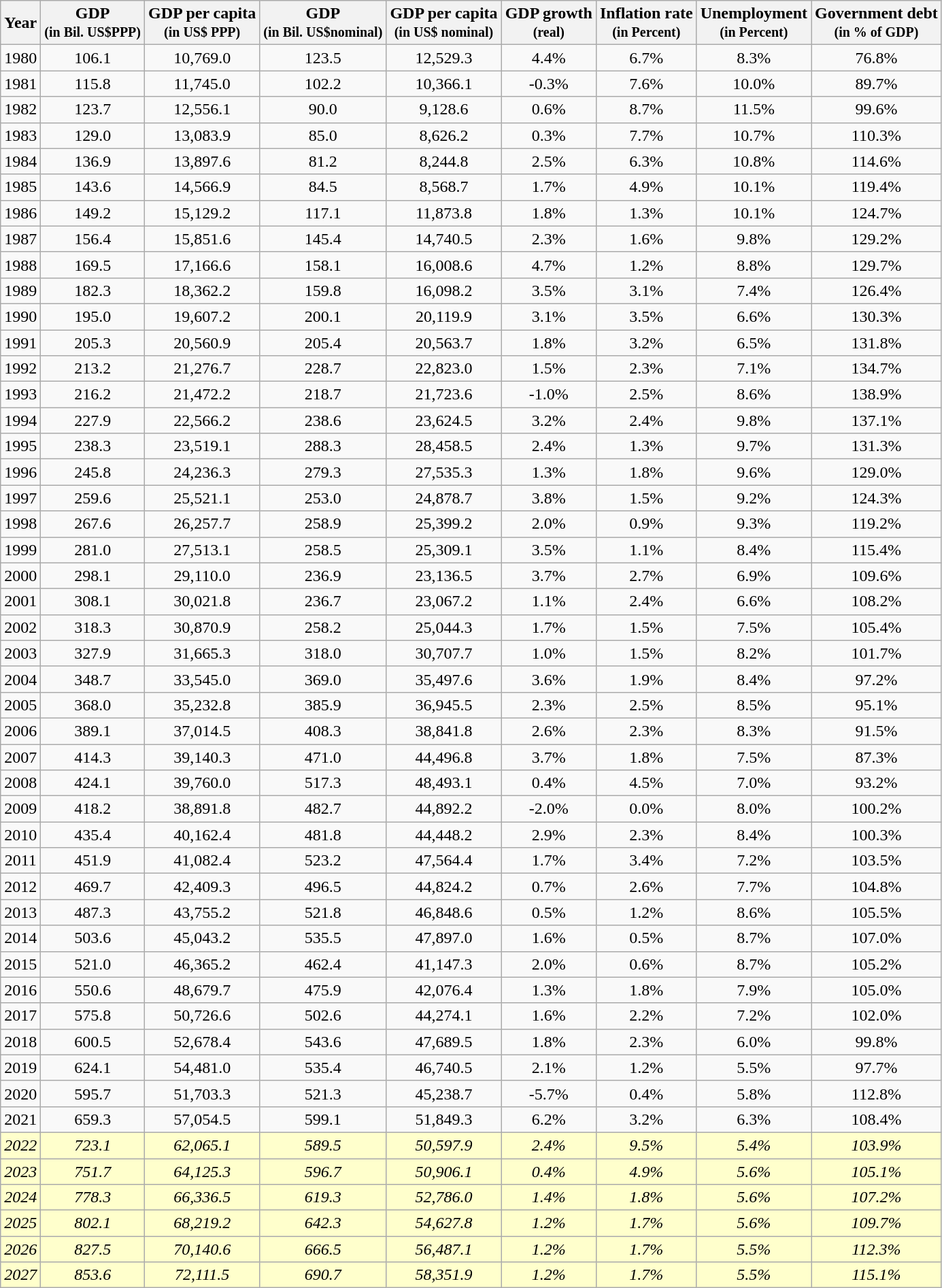<table class="wikitable" style="text-align:center;">
<tr>
<th>Year</th>
<th>GDP<br><small>(in Bil. US$PPP)</small></th>
<th>GDP per capita<br><small>(in US$ PPP)</small></th>
<th>GDP<br><small>(in Bil. US$nominal)</small></th>
<th>GDP per capita<br><small>(in US$ nominal)</small></th>
<th>GDP growth<br><small>(real)</small></th>
<th>Inflation rate<br><small>(in Percent)</small></th>
<th>Unemployment<br><small>(in Percent)</small></th>
<th>Government debt<br><small>(in % of GDP)</small></th>
</tr>
<tr>
<td>1980</td>
<td>106.1</td>
<td>10,769.0</td>
<td>123.5</td>
<td>12,529.3</td>
<td>4.4%</td>
<td>6.7%</td>
<td>8.3%</td>
<td>76.8%</td>
</tr>
<tr>
<td>1981</td>
<td>115.8</td>
<td>11,745.0</td>
<td>102.2</td>
<td>10,366.1</td>
<td>-0.3%</td>
<td>7.6%</td>
<td>10.0%</td>
<td>89.7%</td>
</tr>
<tr>
<td>1982</td>
<td>123.7</td>
<td>12,556.1</td>
<td>90.0</td>
<td>9,128.6</td>
<td>0.6%</td>
<td>8.7%</td>
<td>11.5%</td>
<td>99.6%</td>
</tr>
<tr>
<td>1983</td>
<td>129.0</td>
<td>13,083.9</td>
<td>85.0</td>
<td>8,626.2</td>
<td>0.3%</td>
<td>7.7%</td>
<td>10.7%</td>
<td>110.3%</td>
</tr>
<tr>
<td>1984</td>
<td>136.9</td>
<td>13,897.6</td>
<td>81.2</td>
<td>8,244.8</td>
<td>2.5%</td>
<td>6.3%</td>
<td>10.8%</td>
<td>114.6%</td>
</tr>
<tr>
<td>1985</td>
<td>143.6</td>
<td>14,566.9</td>
<td>84.5</td>
<td>8,568.7</td>
<td>1.7%</td>
<td>4.9%</td>
<td>10.1%</td>
<td>119.4%</td>
</tr>
<tr>
<td>1986</td>
<td>149.2</td>
<td>15,129.2</td>
<td>117.1</td>
<td>11,873.8</td>
<td>1.8%</td>
<td>1.3%</td>
<td>10.1%</td>
<td>124.7%</td>
</tr>
<tr>
<td>1987</td>
<td>156.4</td>
<td>15,851.6</td>
<td>145.4</td>
<td>14,740.5</td>
<td>2.3%</td>
<td>1.6%</td>
<td>9.8%</td>
<td>129.2%</td>
</tr>
<tr>
<td>1988</td>
<td>169.5</td>
<td>17,166.6</td>
<td>158.1</td>
<td>16,008.6</td>
<td>4.7%</td>
<td>1.2%</td>
<td>8.8%</td>
<td>129.7%</td>
</tr>
<tr>
<td>1989</td>
<td>182.3</td>
<td>18,362.2</td>
<td>159.8</td>
<td>16,098.2</td>
<td>3.5%</td>
<td>3.1%</td>
<td>7.4%</td>
<td>126.4%</td>
</tr>
<tr>
<td>1990</td>
<td>195.0</td>
<td>19,607.2</td>
<td>200.1</td>
<td>20,119.9</td>
<td>3.1%</td>
<td>3.5%</td>
<td>6.6%</td>
<td>130.3%</td>
</tr>
<tr>
<td>1991</td>
<td>205.3</td>
<td>20,560.9</td>
<td>205.4</td>
<td>20,563.7</td>
<td>1.8%</td>
<td>3.2%</td>
<td>6.5%</td>
<td>131.8%</td>
</tr>
<tr>
<td>1992</td>
<td>213.2</td>
<td>21,276.7</td>
<td>228.7</td>
<td>22,823.0</td>
<td>1.5%</td>
<td>2.3%</td>
<td>7.1%</td>
<td>134.7%</td>
</tr>
<tr>
<td>1993</td>
<td>216.2</td>
<td>21,472.2</td>
<td>218.7</td>
<td>21,723.6</td>
<td>-1.0%</td>
<td>2.5%</td>
<td>8.6%</td>
<td>138.9%</td>
</tr>
<tr>
<td>1994</td>
<td>227.9</td>
<td>22,566.2</td>
<td>238.6</td>
<td>23,624.5</td>
<td>3.2%</td>
<td>2.4%</td>
<td>9.8%</td>
<td>137.1%</td>
</tr>
<tr>
<td>1995</td>
<td>238.3</td>
<td>23,519.1</td>
<td>288.3</td>
<td>28,458.5</td>
<td>2.4%</td>
<td>1.3%</td>
<td>9.7%</td>
<td>131.3%</td>
</tr>
<tr>
<td>1996</td>
<td>245.8</td>
<td>24,236.3</td>
<td>279.3</td>
<td>27,535.3</td>
<td>1.3%</td>
<td>1.8%</td>
<td>9.6%</td>
<td>129.0%</td>
</tr>
<tr>
<td>1997</td>
<td>259.6</td>
<td>25,521.1</td>
<td>253.0</td>
<td>24,878.7</td>
<td>3.8%</td>
<td>1.5%</td>
<td>9.2%</td>
<td>124.3%</td>
</tr>
<tr>
<td>1998</td>
<td>267.6</td>
<td>26,257.7</td>
<td>258.9</td>
<td>25,399.2</td>
<td>2.0%</td>
<td>0.9%</td>
<td>9.3%</td>
<td>119.2%</td>
</tr>
<tr>
<td>1999</td>
<td>281.0</td>
<td>27,513.1</td>
<td>258.5</td>
<td>25,309.1</td>
<td>3.5%</td>
<td>1.1%</td>
<td>8.4%</td>
<td>115.4%</td>
</tr>
<tr>
<td>2000</td>
<td>298.1</td>
<td>29,110.0</td>
<td>236.9</td>
<td>23,136.5</td>
<td>3.7%</td>
<td>2.7%</td>
<td>6.9%</td>
<td>109.6%</td>
</tr>
<tr>
<td>2001</td>
<td>308.1</td>
<td>30,021.8</td>
<td>236.7</td>
<td>23,067.2</td>
<td>1.1%</td>
<td>2.4%</td>
<td>6.6%</td>
<td>108.2%</td>
</tr>
<tr>
<td>2002</td>
<td>318.3</td>
<td>30,870.9</td>
<td>258.2</td>
<td>25,044.3</td>
<td>1.7%</td>
<td>1.5%</td>
<td>7.5%</td>
<td>105.4%</td>
</tr>
<tr>
<td>2003</td>
<td>327.9</td>
<td>31,665.3</td>
<td>318.0</td>
<td>30,707.7</td>
<td>1.0%</td>
<td>1.5%</td>
<td>8.2%</td>
<td>101.7%</td>
</tr>
<tr>
<td>2004</td>
<td>348.7</td>
<td>33,545.0</td>
<td>369.0</td>
<td>35,497.6</td>
<td>3.6%</td>
<td>1.9%</td>
<td>8.4%</td>
<td>97.2%</td>
</tr>
<tr>
<td>2005</td>
<td>368.0</td>
<td>35,232.8</td>
<td>385.9</td>
<td>36,945.5</td>
<td>2.3%</td>
<td>2.5%</td>
<td>8.5%</td>
<td>95.1%</td>
</tr>
<tr>
<td>2006</td>
<td>389.1</td>
<td>37,014.5</td>
<td>408.3</td>
<td>38,841.8</td>
<td>2.6%</td>
<td>2.3%</td>
<td>8.3%</td>
<td>91.5%</td>
</tr>
<tr>
<td>2007</td>
<td>414.3</td>
<td>39,140.3</td>
<td>471.0</td>
<td>44,496.8</td>
<td>3.7%</td>
<td>1.8%</td>
<td>7.5%</td>
<td>87.3%</td>
</tr>
<tr>
<td>2008</td>
<td>424.1</td>
<td>39,760.0</td>
<td>517.3</td>
<td>48,493.1</td>
<td>0.4%</td>
<td>4.5%</td>
<td>7.0%</td>
<td>93.2%</td>
</tr>
<tr>
<td>2009</td>
<td>418.2</td>
<td>38,891.8</td>
<td>482.7</td>
<td>44,892.2</td>
<td>-2.0%</td>
<td>0.0%</td>
<td>8.0%</td>
<td>100.2%</td>
</tr>
<tr>
<td>2010</td>
<td>435.4</td>
<td>40,162.4</td>
<td>481.8</td>
<td>44,448.2</td>
<td>2.9%</td>
<td>2.3%</td>
<td>8.4%</td>
<td>100.3%</td>
</tr>
<tr>
<td>2011</td>
<td>451.9</td>
<td>41,082.4</td>
<td>523.2</td>
<td>47,564.4</td>
<td>1.7%</td>
<td>3.4%</td>
<td>7.2%</td>
<td>103.5%</td>
</tr>
<tr>
<td>2012</td>
<td>469.7</td>
<td>42,409.3</td>
<td>496.5</td>
<td>44,824.2</td>
<td>0.7%</td>
<td>2.6%</td>
<td>7.7%</td>
<td>104.8%</td>
</tr>
<tr>
<td>2013</td>
<td>487.3</td>
<td>43,755.2</td>
<td>521.8</td>
<td>46,848.6</td>
<td>0.5%</td>
<td>1.2%</td>
<td>8.6%</td>
<td>105.5%</td>
</tr>
<tr>
<td>2014</td>
<td>503.6</td>
<td>45,043.2</td>
<td>535.5</td>
<td>47,897.0</td>
<td>1.6%</td>
<td>0.5%</td>
<td>8.7%</td>
<td>107.0%</td>
</tr>
<tr>
<td>2015</td>
<td>521.0</td>
<td>46,365.2</td>
<td>462.4</td>
<td>41,147.3</td>
<td>2.0%</td>
<td>0.6%</td>
<td>8.7%</td>
<td>105.2%</td>
</tr>
<tr>
<td>2016</td>
<td>550.6</td>
<td>48,679.7</td>
<td>475.9</td>
<td>42,076.4</td>
<td>1.3%</td>
<td>1.8%</td>
<td>7.9%</td>
<td>105.0%</td>
</tr>
<tr>
<td>2017</td>
<td>575.8</td>
<td>50,726.6</td>
<td>502.6</td>
<td>44,274.1</td>
<td>1.6%</td>
<td>2.2%</td>
<td>7.2%</td>
<td>102.0%</td>
</tr>
<tr>
<td>2018</td>
<td>600.5</td>
<td>52,678.4</td>
<td>543.6</td>
<td>47,689.5</td>
<td>1.8%</td>
<td>2.3%</td>
<td>6.0%</td>
<td>99.8%</td>
</tr>
<tr>
<td>2019</td>
<td>624.1</td>
<td>54,481.0</td>
<td>535.4</td>
<td>46,740.5</td>
<td>2.1%</td>
<td>1.2%</td>
<td>5.5%</td>
<td>97.7%</td>
</tr>
<tr>
<td>2020</td>
<td>595.7</td>
<td>51,703.3</td>
<td>521.3</td>
<td>45,238.7</td>
<td>-5.7%</td>
<td>0.4%</td>
<td>5.8%</td>
<td>112.8%</td>
</tr>
<tr>
<td>2021</td>
<td>659.3</td>
<td>57,054.5</td>
<td>599.1</td>
<td>51,849.3</td>
<td>6.2%</td>
<td>3.2%</td>
<td>6.3%</td>
<td>108.4%</td>
</tr>
<tr style="background:#FFFFCC;font-style:italic;">
<td>2022</td>
<td>723.1</td>
<td>62,065.1</td>
<td>589.5</td>
<td>50,597.9</td>
<td>2.4%</td>
<td>9.5%</td>
<td>5.4%</td>
<td>103.9%</td>
</tr>
<tr style="background:#FFFFCC;font-style:italic;">
<td>2023</td>
<td>751.7</td>
<td>64,125.3</td>
<td>596.7</td>
<td>50,906.1</td>
<td>0.4%</td>
<td>4.9%</td>
<td>5.6%</td>
<td>105.1%</td>
</tr>
<tr style="background:#FFFFCC;font-style:italic;">
<td>2024</td>
<td>778.3</td>
<td>66,336.5</td>
<td>619.3</td>
<td>52,786.0</td>
<td>1.4%</td>
<td>1.8%</td>
<td>5.6%</td>
<td>107.2%</td>
</tr>
<tr style="background:#FFFFCC;font-style:italic;">
<td>2025</td>
<td>802.1</td>
<td>68,219.2</td>
<td>642.3</td>
<td>54,627.8</td>
<td>1.2%</td>
<td>1.7%</td>
<td>5.6%</td>
<td>109.7%</td>
</tr>
<tr style="background:#FFFFCC;font-style:italic;">
<td>2026</td>
<td>827.5</td>
<td>70,140.6</td>
<td>666.5</td>
<td>56,487.1</td>
<td>1.2%</td>
<td>1.7%</td>
<td>5.5%</td>
<td>112.3%</td>
</tr>
<tr style="background:#FFFFCC;font-style:italic;">
<td>2027</td>
<td>853.6</td>
<td>72,111.5</td>
<td>690.7</td>
<td>58,351.9</td>
<td>1.2%</td>
<td>1.7%</td>
<td>5.5%</td>
<td>115.1%</td>
</tr>
</table>
